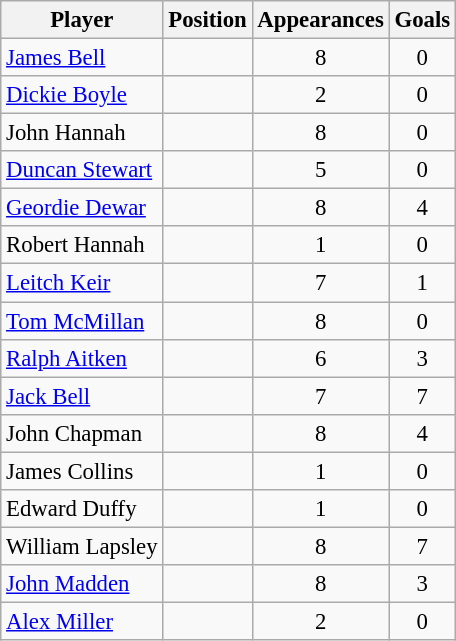<table class="wikitable sortable" style="text-align: center; font-size:95%">
<tr>
<th class="unsortable">Player</th>
<th>Position</th>
<th>Appearances</th>
<th>Goals</th>
</tr>
<tr>
<td align=left> <a href='#'>James Bell</a></td>
<td></td>
<td>8</td>
<td>0</td>
</tr>
<tr>
<td align=left> <a href='#'>Dickie Boyle</a></td>
<td></td>
<td>2</td>
<td>0</td>
</tr>
<tr>
<td align=left> John Hannah</td>
<td></td>
<td>8</td>
<td>0</td>
</tr>
<tr>
<td align=left> <a href='#'>Duncan Stewart</a></td>
<td></td>
<td>5</td>
<td>0</td>
</tr>
<tr>
<td align=left> <a href='#'>Geordie Dewar</a></td>
<td></td>
<td>8</td>
<td>4</td>
</tr>
<tr>
<td align=left> Robert Hannah</td>
<td></td>
<td>1</td>
<td>0</td>
</tr>
<tr>
<td align=left> <a href='#'>Leitch Keir</a></td>
<td></td>
<td>7</td>
<td>1</td>
</tr>
<tr>
<td align=left> <a href='#'>Tom McMillan</a></td>
<td></td>
<td>8</td>
<td>0</td>
</tr>
<tr>
<td align=left> <a href='#'>Ralph Aitken</a></td>
<td></td>
<td>6</td>
<td>3</td>
</tr>
<tr>
<td align=left> <a href='#'>Jack Bell</a></td>
<td></td>
<td>7</td>
<td>7</td>
</tr>
<tr>
<td align=left> John Chapman</td>
<td></td>
<td>8</td>
<td>4</td>
</tr>
<tr>
<td align=left> James Collins</td>
<td></td>
<td>1</td>
<td>0</td>
</tr>
<tr>
<td align=left> Edward Duffy</td>
<td></td>
<td>1</td>
<td>0</td>
</tr>
<tr>
<td align=left> William Lapsley</td>
<td></td>
<td>8</td>
<td>7</td>
</tr>
<tr>
<td align=left> <a href='#'>John Madden</a></td>
<td></td>
<td>8</td>
<td>3</td>
</tr>
<tr>
<td align=left> <a href='#'>Alex Miller</a></td>
<td></td>
<td>2</td>
<td>0</td>
</tr>
</table>
